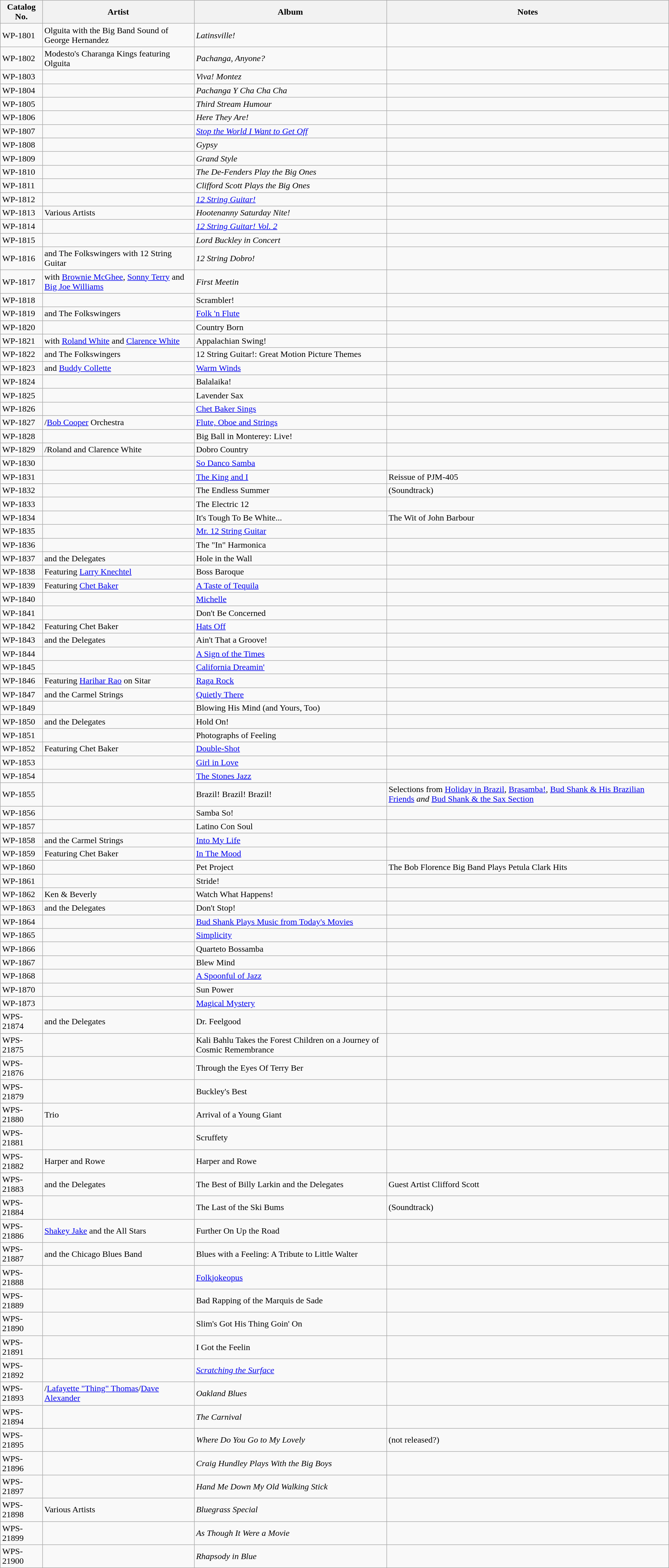<table class="wikitable sortable">
<tr>
<th>Catalog No.</th>
<th>Artist</th>
<th>Album</th>
<th>Notes</th>
</tr>
<tr>
<td>WP-1801</td>
<td>Olguita with the Big Band Sound of George Hernandez</td>
<td><em>Latinsville!</em></td>
<td></td>
</tr>
<tr>
<td>WP-1802</td>
<td>Modesto's Charanga Kings featuring Olguita</td>
<td><em>Pachanga, Anyone?</em></td>
<td></td>
</tr>
<tr>
<td>WP-1803</td>
<td></td>
<td><em>Viva! Montez</em></td>
<td></td>
</tr>
<tr>
<td>WP-1804</td>
<td></td>
<td><em>Pachanga Y Cha Cha Cha</em></td>
<td></td>
</tr>
<tr>
<td>WP-1805</td>
<td></td>
<td><em>Third Stream Humour</em></td>
<td></td>
</tr>
<tr>
<td>WP-1806</td>
<td></td>
<td><em>Here They Are!</em></td>
<td></td>
</tr>
<tr>
<td>WP-1807</td>
<td></td>
<td><em><a href='#'>Stop the World I Want to Get Off</a></em></td>
<td></td>
</tr>
<tr>
<td>WP-1808</td>
<td></td>
<td><em>Gypsy</em></td>
<td></td>
</tr>
<tr>
<td>WP-1809</td>
<td></td>
<td><em>Grand Style</em></td>
<td></td>
</tr>
<tr>
<td>WP-1810</td>
<td></td>
<td><em>The De-Fenders Play the Big Ones</em></td>
<td></td>
</tr>
<tr>
<td>WP-1811</td>
<td></td>
<td><em>Clifford Scott Plays the Big Ones</em></td>
<td></td>
</tr>
<tr>
<td>WP-1812</td>
<td></td>
<td><em><a href='#'>12 String Guitar!</a></em></td>
<td></td>
</tr>
<tr>
<td>WP-1813</td>
<td>Various Artists</td>
<td><em>Hootenanny Saturday Nite!</em></td>
<td></td>
</tr>
<tr>
<td>WP-1814</td>
<td></td>
<td><em><a href='#'>12 String Guitar! Vol. 2</a></em></td>
<td></td>
</tr>
<tr>
<td>WP-1815</td>
<td></td>
<td><em>Lord Buckley in Concert</em></td>
<td></td>
</tr>
<tr>
<td>WP-1816</td>
<td> and The Folkswingers with 12 String Guitar</td>
<td><em>12 String Dobro!</em></td>
<td></td>
</tr>
<tr>
<td>WP-1817</td>
<td> with <a href='#'>Brownie McGhee</a>, <a href='#'>Sonny Terry</a> and <a href='#'>Big Joe Williams</a></td>
<td><em>First Meetin<strong></td>
<td></td>
</tr>
<tr>
<td>WP-1818</td>
<td></td>
<td></em>Scrambler!<em></td>
<td></td>
</tr>
<tr>
<td>WP-1819</td>
<td> and The Folkswingers</td>
<td></em><a href='#'>Folk 'n Flute</a><em></td>
<td></td>
</tr>
<tr>
<td>WP-1820</td>
<td></td>
<td></em>Country Born<em></td>
<td></td>
</tr>
<tr>
<td>WP-1821</td>
<td> with <a href='#'>Roland White</a> and <a href='#'>Clarence White</a></td>
<td></em>Appalachian Swing!<em></td>
<td></td>
</tr>
<tr>
<td>WP-1822</td>
<td> and The Folkswingers</td>
<td></em>12 String Guitar!: Great Motion Picture Themes<em></td>
<td></td>
</tr>
<tr>
<td>WP-1823</td>
<td> and <a href='#'>Buddy Collette</a></td>
<td></em><a href='#'>Warm Winds</a><em></td>
<td></td>
</tr>
<tr>
<td>WP-1824</td>
<td></td>
<td></em>Balalaika!<em></td>
<td></td>
</tr>
<tr>
<td>WP-1825</td>
<td></td>
<td></em>Lavender Sax<em></td>
<td></td>
</tr>
<tr>
<td>WP-1826</td>
<td></td>
<td></em><a href='#'>Chet Baker Sings</a><em></td>
<td></td>
</tr>
<tr>
<td>WP-1827</td>
<td>/<a href='#'>Bob Cooper</a> Orchestra</td>
<td></em><a href='#'>Flute, Oboe and Strings</a><em></td>
<td></td>
</tr>
<tr>
<td>WP-1828</td>
<td></td>
<td></em>Big Ball in Monterey: Live!<em></td>
<td></td>
</tr>
<tr>
<td>WP-1829</td>
<td>/Roland and Clarence White</td>
<td></em>Dobro Country<em></td>
<td></td>
</tr>
<tr>
<td>WP-1830</td>
<td></td>
<td></em><a href='#'>So Danco Samba</a><em></td>
<td></td>
</tr>
<tr>
<td>WP-1831</td>
<td></td>
<td></em><a href='#'>The King and I</a><em></td>
<td>Reissue of PJM-405</td>
</tr>
<tr>
<td>WP-1832</td>
<td></td>
<td></em>The Endless Summer<em></td>
<td>(Soundtrack)</td>
</tr>
<tr>
<td>WP-1833</td>
<td></td>
<td></em>The Electric 12<em></td>
<td></td>
</tr>
<tr>
<td>WP-1834</td>
<td></td>
<td></em>It's Tough To Be White...<em></td>
<td>The Wit of John Barbour</td>
</tr>
<tr>
<td>WP-1835</td>
<td></td>
<td></em><a href='#'>Mr. 12 String Guitar</a><em></td>
<td></td>
</tr>
<tr>
<td>WP-1836</td>
<td></td>
<td></em>The "In" Harmonica<em></td>
<td></td>
</tr>
<tr>
<td>WP-1837</td>
<td> and the Delegates</td>
<td></em>Hole in the Wall<em></td>
<td></td>
</tr>
<tr>
<td>WP-1838</td>
<td> Featuring <a href='#'>Larry Knechtel</a></td>
<td></em>Boss Baroque<em></td>
<td></td>
</tr>
<tr>
<td>WP-1839</td>
<td> Featuring <a href='#'>Chet Baker</a></td>
<td></em><a href='#'>A Taste of Tequila</a><em></td>
<td></td>
</tr>
<tr>
<td>WP-1840</td>
<td></td>
<td></em><a href='#'>Michelle</a><em></td>
<td></td>
</tr>
<tr>
<td>WP-1841</td>
<td></td>
<td></em>Don't Be Concerned<em></td>
<td></td>
</tr>
<tr>
<td>WP-1842</td>
<td> Featuring Chet Baker</td>
<td></em><a href='#'>Hats Off</a><em></td>
<td></td>
</tr>
<tr>
<td>WP-1843</td>
<td> and the Delegates</td>
<td></em>Ain't That a Groove!<em></td>
<td></td>
</tr>
<tr>
<td>WP-1844</td>
<td></td>
<td></em><a href='#'>A Sign of the Times</a><em></td>
<td></td>
</tr>
<tr>
<td>WP-1845</td>
<td></td>
<td></em><a href='#'>California Dreamin'</a><em></td>
<td></td>
</tr>
<tr>
<td>WP-1846</td>
<td> Featuring <a href='#'>Harihar Rao</a> on Sitar</td>
<td></em><a href='#'>Raga Rock</a><em></td>
<td></td>
</tr>
<tr>
<td>WP-1847</td>
<td> and the Carmel Strings</td>
<td></em><a href='#'>Quietly There</a><em></td>
<td></td>
</tr>
<tr>
<td>WP-1849</td>
<td></td>
<td></em>Blowing His Mind (and Yours, Too)<em></td>
<td></td>
</tr>
<tr>
<td>WP-1850</td>
<td> and the Delegates</td>
<td></em>Hold On!<em></td>
<td></td>
</tr>
<tr>
<td>WP-1851</td>
<td></td>
<td></em>Photographs of Feeling<em></td>
<td></td>
</tr>
<tr>
<td>WP-1852</td>
<td> Featuring Chet Baker</td>
<td></em><a href='#'>Double-Shot</a><em></td>
<td></td>
</tr>
<tr>
<td>WP-1853</td>
<td></td>
<td></em><a href='#'>Girl in Love</a><em></td>
<td></td>
</tr>
<tr>
<td>WP-1854</td>
<td></td>
<td></em><a href='#'>The Stones Jazz</a><em></td>
<td></td>
</tr>
<tr>
<td>WP-1855</td>
<td></td>
<td></em>Brazil! Brazil! Brazil!<em></td>
<td>Selections from </em><a href='#'>Holiday in Brazil</a><em>, </em><a href='#'>Brasamba!</a><em>, </em><a href='#'>Bud Shank & His Brazilian Friends</a><em> and </em><a href='#'>Bud Shank & the Sax Section</a><em></td>
</tr>
<tr>
<td>WP-1856</td>
<td></td>
<td></em>Samba So!<em></td>
<td></td>
</tr>
<tr>
<td>WP-1857</td>
<td></td>
<td></em>Latino Con Soul<em></td>
<td></td>
</tr>
<tr>
<td>WP-1858</td>
<td> and the Carmel Strings</td>
<td></em><a href='#'>Into My Life</a><em></td>
<td></td>
</tr>
<tr>
<td>WP-1859</td>
<td> Featuring Chet Baker</td>
<td></em><a href='#'>In The Mood</a><em></td>
<td></td>
</tr>
<tr>
<td>WP-1860</td>
<td></td>
<td></em>Pet Project<em></td>
<td>The Bob Florence Big Band Plays Petula Clark Hits</td>
</tr>
<tr>
<td>WP-1861</td>
<td></td>
<td></em>Stride!<em></td>
<td></td>
</tr>
<tr>
<td>WP-1862</td>
<td>Ken & Beverly</td>
<td></em>Watch What Happens!<em></td>
<td></td>
</tr>
<tr>
<td>WP-1863</td>
<td> and the Delegates</td>
<td></em>Don't Stop!<em></td>
<td></td>
</tr>
<tr>
<td>WP-1864</td>
<td></td>
<td></em><a href='#'>Bud Shank Plays Music from Today's Movies</a><em></td>
<td></td>
</tr>
<tr>
<td>WP-1865</td>
<td></td>
<td></em><a href='#'>Simplicity</a><em></td>
<td></td>
</tr>
<tr>
<td>WP-1866</td>
<td></td>
<td></em>Quarteto Bossamba<em></td>
<td></td>
</tr>
<tr>
<td>WP-1867</td>
<td></td>
<td></em>Blew Mind<em></td>
<td></td>
</tr>
<tr>
<td>WP-1868</td>
<td></td>
<td></em><a href='#'>A Spoonful of Jazz</a><em></td>
<td></td>
</tr>
<tr>
<td>WP-1870</td>
<td></td>
<td></em>Sun Power<em></td>
<td></td>
</tr>
<tr>
<td>WP-1873</td>
<td></td>
<td></em><a href='#'>Magical Mystery</a><em></td>
<td></td>
</tr>
<tr>
<td>WPS-21874</td>
<td> and the Delegates</td>
<td></em>Dr. Feelgood<em></td>
<td></td>
</tr>
<tr>
<td>WPS-21875</td>
<td></td>
<td></em>Kali Bahlu Takes the Forest Children on a Journey of Cosmic Remembrance<em></td>
<td></td>
</tr>
<tr>
<td>WPS-21876</td>
<td></td>
<td></em>Through the Eyes Of Terry Ber<em></td>
<td></td>
</tr>
<tr>
<td>WPS-21879</td>
<td></td>
<td></em>Buckley's Best<em></td>
<td></td>
</tr>
<tr>
<td>WPS-21880</td>
<td> Trio</td>
<td></em>Arrival of a Young Giant<em></td>
<td></td>
</tr>
<tr>
<td>WPS-21881</td>
<td></td>
<td></em>Scruffety<em></td>
<td></td>
</tr>
<tr>
<td>WPS-21882</td>
<td>Harper and Rowe</td>
<td></em>Harper and Rowe<em></td>
<td></td>
</tr>
<tr>
<td>WPS-21883</td>
<td> and the Delegates</td>
<td></em>The Best of Billy Larkin and the Delegates<em></td>
<td>Guest Artist Clifford Scott</td>
</tr>
<tr>
<td>WPS-21884</td>
<td></td>
<td></em>The Last of the Ski Bums<em></td>
<td>(Soundtrack)</td>
</tr>
<tr>
<td>WPS-21886</td>
<td><a href='#'>Shakey Jake</a> and the All Stars</td>
<td></em>Further On Up the Road<em></td>
<td></td>
</tr>
<tr>
<td>WPS-21887</td>
<td> and the Chicago Blues Band</td>
<td></em>Blues with a Feeling: A Tribute to Little Walter<em></td>
<td></td>
</tr>
<tr>
<td>WPS-21888</td>
<td></td>
<td></em><a href='#'>Folkjokeopus</a><em></td>
<td></td>
</tr>
<tr>
<td>WPS-21889</td>
<td></td>
<td></em>Bad Rapping of the Marquis de Sade<em></td>
<td></td>
</tr>
<tr>
<td>WPS-21890</td>
<td></td>
<td></em>Slim's Got His Thing Goin' On<em></td>
<td></td>
</tr>
<tr>
<td>WPS-21891</td>
<td></td>
<td></em>I Got the Feelin</strong></td>
<td></td>
</tr>
<tr>
<td>WPS-21892</td>
<td></td>
<td><em><a href='#'>Scratching the Surface</a></em></td>
<td></td>
</tr>
<tr>
<td>WPS-21893</td>
<td>/<a href='#'>Lafayette "Thing" Thomas</a>/<a href='#'>Dave Alexander</a></td>
<td><em>Oakland Blues</em></td>
<td></td>
</tr>
<tr>
<td>WPS-21894</td>
<td></td>
<td><em>The Carnival</em></td>
<td></td>
</tr>
<tr>
<td>WPS-21895</td>
<td></td>
<td><em>Where Do You Go to My Lovely</em></td>
<td>(not released?)</td>
</tr>
<tr>
<td>WPS-21896</td>
<td></td>
<td><em>Craig Hundley Plays With the Big Boys</em></td>
<td></td>
</tr>
<tr>
<td>WPS-21897</td>
<td></td>
<td><em>Hand Me Down My Old Walking Stick</em></td>
<td></td>
</tr>
<tr>
<td>WPS-21898</td>
<td>Various Artists</td>
<td><em>Bluegrass Special</em></td>
<td></td>
</tr>
<tr>
<td>WPS-21899</td>
<td></td>
<td><em>As Though It Were a Movie</em></td>
<td></td>
</tr>
<tr>
<td>WPS-21900</td>
<td></td>
<td><em>Rhapsody in Blue</em></td>
<td></td>
</tr>
</table>
